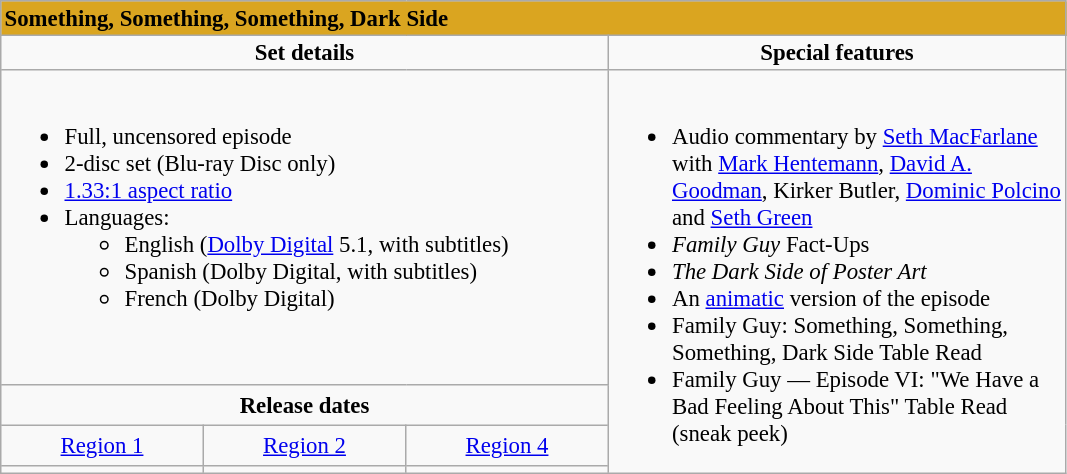<table border="2" cellpadding="2" cellspacing="0" style="margin: 0 1em 0 0; background: #f9f9f9; border: 1px #aaa solid; border-collapse: collapse; font-size: 95%;">
<tr style="background:goldenrod">
<td colspan="5" style="background:goldenrod;"><strong>Something, Something, Something, Dark Side</strong></td>
</tr>
<tr valign="top">
<td style="text-align:center; width:400px;" colspan="3"><strong>Set details</strong></td>
<td style="width:300px; text-align:center;"><strong>Special features</strong></td>
</tr>
<tr valign="top">
<td colspan="3"  style="text-align:left; width:400px;"><br><ul><li>Full, uncensored episode</li><li>2-disc set (Blu-ray Disc only)</li><li><a href='#'>1.33:1 aspect ratio</a></li><li>Languages:<ul><li>English (<a href='#'>Dolby Digital</a> 5.1, with subtitles)</li><li>Spanish (Dolby Digital, with subtitles)</li><li>French (Dolby Digital)</li></ul></li></ul></td>
<td rowspan="4"  style="text-align:left; width:300px;"><br><ul><li>Audio commentary by <a href='#'>Seth MacFarlane</a> with <a href='#'>Mark Hentemann</a>, <a href='#'>David A. Goodman</a>, Kirker Butler, <a href='#'>Dominic Polcino</a> and <a href='#'>Seth Green</a></li><li><em>Family Guy</em> Fact-Ups</li><li><em>The Dark Side of Poster Art</em></li><li>An <a href='#'>animatic</a> version of the episode</li><li>Family Guy: Something, Something, Something, Dark Side Table Read</li><li>Family Guy — Episode VI: "We Have a Bad Feeling About This" Table Read (sneak peek)</li></ul></td>
</tr>
<tr>
<td colspan="3" style="text-align:center;"><strong>Release dates</strong></td>
</tr>
<tr>
<td style="text-align:center;"><a href='#'>Region 1</a></td>
<td style="text-align:center;"><a href='#'>Region 2</a></td>
<td style="text-align:center;"><a href='#'>Region 4</a></td>
</tr>
<tr>
<td style="text-align:center;"></td>
<td style="text-align:center;"></td>
<td style="text-align:center;"></td>
</tr>
</table>
